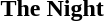<table>
<tr>
<th></th>
<th>The Night</th>
</tr>
<tr>
<td></td>
<td></td>
</tr>
</table>
